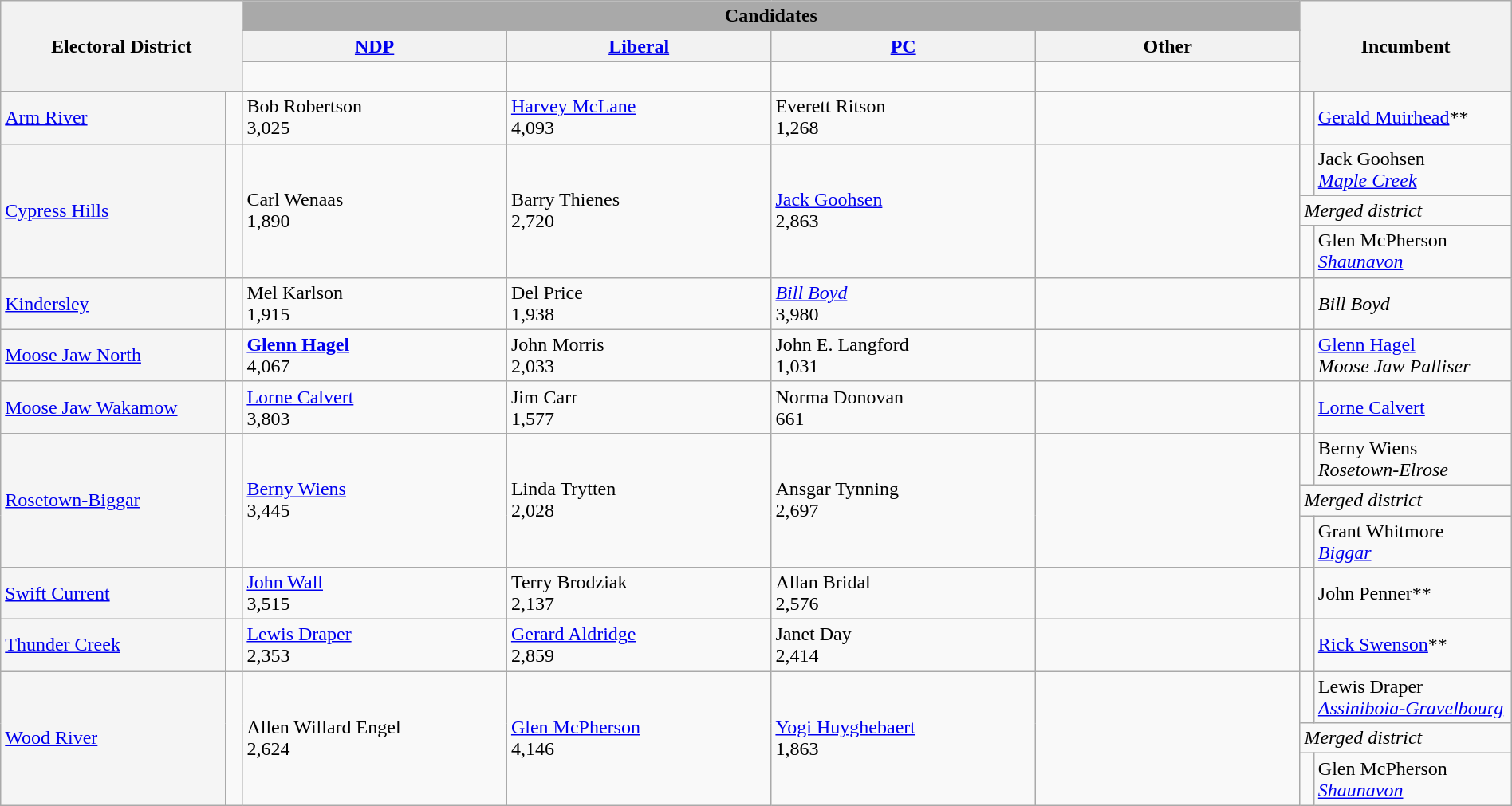<table class="wikitable" style="width:100%">
<tr>
<th style="width:16%;" style="background:darkgrey;" rowspan=3 colspan=2>Electoral District</th>
<th style="background:darkgrey;" colspan=4>Candidates</th>
<th style="width:14%;" style="background:darkgrey;" rowspan=3 colspan=2>Incumbent</th>
</tr>
<tr>
<th style="width:17.5%;"><a href='#'>NDP</a></th>
<th style="width:17.5%;"><a href='#'>Liberal</a></th>
<th style="width:17.5%;"><a href='#'>PC</a></th>
<th style="width:17.5%;">Other</th>
</tr>
<tr>
<td> </td>
<td> </td>
<td> </td>
<td> </td>
</tr>
<tr>
<td bgcolor=whitesmoke><a href='#'>Arm River</a></td>
<td> </td>
<td>Bob Robertson<br>3,025</td>
<td><a href='#'>Harvey McLane</a><br>4,093</td>
<td>Everett Ritson<br>1,268</td>
<td></td>
<td> </td>
<td><a href='#'>Gerald Muirhead</a>**</td>
</tr>
<tr>
<td rowspan=3 style="background:whitesmoke;"><a href='#'>Cypress Hills</a></td>
<td rowspan=3 > </td>
<td rowspan=3>Carl Wenaas<br>1,890</td>
<td rowspan=3>Barry Thienes<br>2,720</td>
<td rowspan=3><a href='#'>Jack Goohsen</a><br>2,863</td>
<td rowspan=3></td>
<td> </td>
<td>Jack Goohsen<br><span><em><a href='#'>Maple Creek</a></em></span></td>
</tr>
<tr>
<td colspan=2><em>Merged district</em></td>
</tr>
<tr>
<td> </td>
<td>Glen McPherson<br><span><em><a href='#'>Shaunavon</a></em></span></td>
</tr>
<tr>
<td bgcolor=whitesmoke><a href='#'>Kindersley</a></td>
<td> </td>
<td>Mel Karlson<br>1,915</td>
<td>Del Price<br>1,938</td>
<td><em><a href='#'>Bill Boyd</a></em><br>3,980</td>
<td></td>
<td> </td>
<td><em>Bill Boyd</em></td>
</tr>
<tr>
<td bgcolor=whitesmoke><a href='#'>Moose Jaw North</a></td>
<td> </td>
<td><strong><a href='#'>Glenn Hagel</a></strong><br>4,067</td>
<td>John Morris<br>2,033</td>
<td>John E. Langford<br>1,031</td>
<td></td>
<td> </td>
<td><a href='#'>Glenn Hagel</a><br><span><em>Moose Jaw Palliser</em></span></td>
</tr>
<tr>
<td bgcolor=whitesmoke><a href='#'>Moose Jaw Wakamow</a></td>
<td> </td>
<td><a href='#'>Lorne Calvert</a><br>3,803</td>
<td>Jim Carr<br>1,577</td>
<td>Norma Donovan<br>661</td>
<td></td>
<td> </td>
<td><a href='#'>Lorne Calvert</a></td>
</tr>
<tr>
<td rowspan=3 style="background:whitesmoke;"><a href='#'>Rosetown-Biggar</a></td>
<td rowspan=3 > </td>
<td rowspan=3><a href='#'>Berny Wiens</a><br>3,445</td>
<td rowspan=3>Linda Trytten<br>2,028</td>
<td rowspan=3>Ansgar Tynning <br>2,697</td>
<td rowspan=3></td>
<td> </td>
<td>Berny Wiens<br><span><em>Rosetown-Elrose</em></span></td>
</tr>
<tr>
<td colspan=2><em>Merged district</em></td>
</tr>
<tr>
<td> </td>
<td>Grant Whitmore<br><span><em><a href='#'>Biggar</a></em></span></td>
</tr>
<tr>
<td bgcolor=whitesmoke><a href='#'>Swift Current</a></td>
<td> </td>
<td><a href='#'>John Wall</a><br>3,515</td>
<td>Terry Brodziak<br>2,137</td>
<td>Allan Bridal<br>2,576</td>
<td></td>
<td> </td>
<td>John Penner**</td>
</tr>
<tr>
<td bgcolor=whitesmoke><a href='#'>Thunder Creek</a></td>
<td> </td>
<td><a href='#'>Lewis Draper</a><br>2,353</td>
<td><a href='#'>Gerard Aldridge</a><br>2,859</td>
<td>Janet Day<br>2,414</td>
<td></td>
<td> </td>
<td><a href='#'>Rick Swenson</a>**</td>
</tr>
<tr>
<td rowspan=3 style="background:whitesmoke;"><a href='#'>Wood River</a></td>
<td rowspan=3 > </td>
<td rowspan=3>Allen Willard Engel<br>2,624</td>
<td rowspan=3><a href='#'>Glen McPherson</a><br>4,146</td>
<td rowspan=3><a href='#'>Yogi Huyghebaert</a><br>1,863</td>
<td rowspan=3></td>
<td> </td>
<td>Lewis Draper<br><span><em><a href='#'>Assiniboia-Gravelbourg</a></em></span></td>
</tr>
<tr>
<td colspan=2><em>Merged district</em></td>
</tr>
<tr>
<td> </td>
<td>Glen McPherson<br><span><em><a href='#'>Shaunavon</a></em></span></td>
</tr>
</table>
